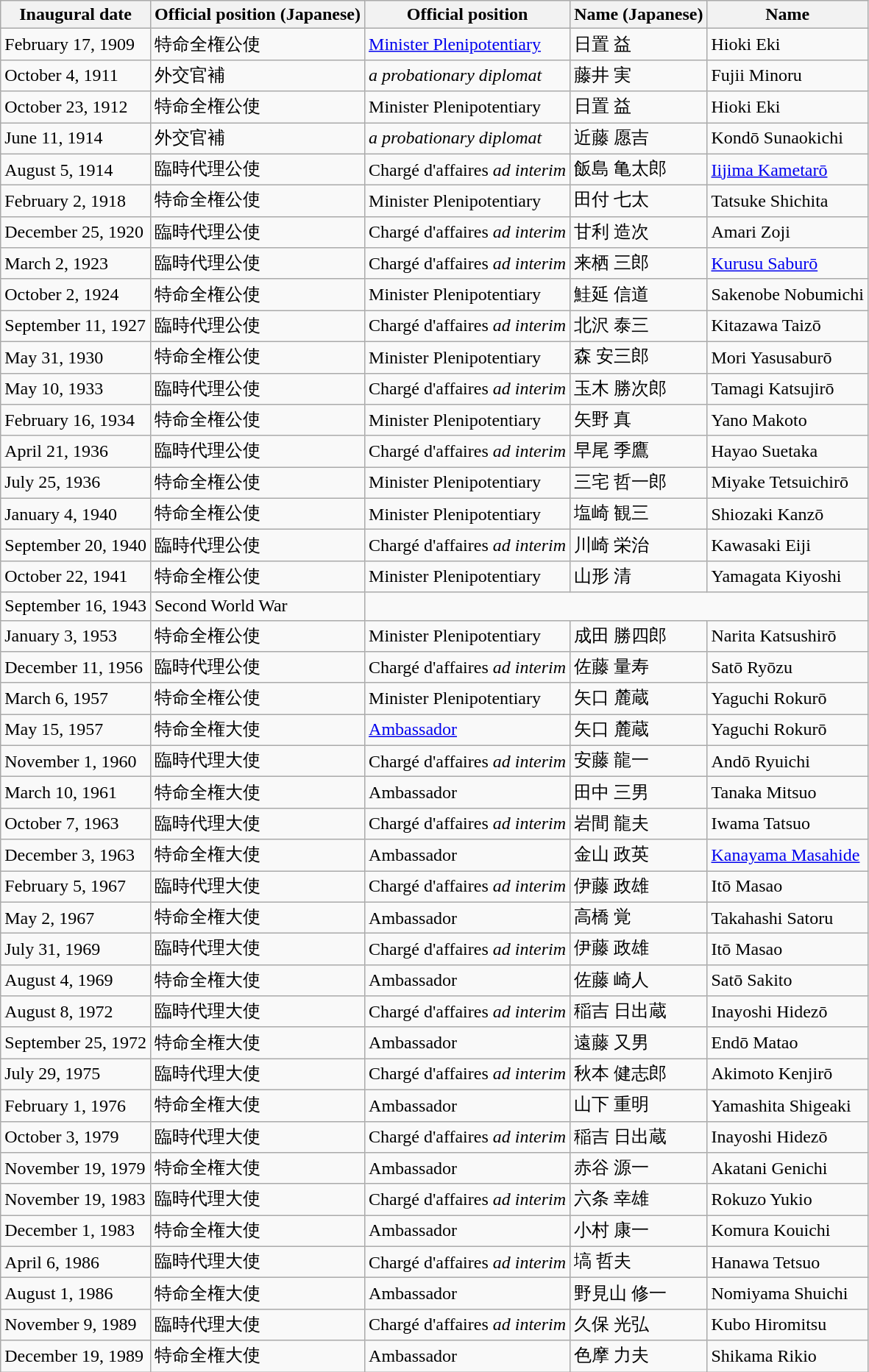<table class="wikitable">
<tr>
<th>Inaugural date</th>
<th>Official position (Japanese)</th>
<th>Official position</th>
<th>Name (Japanese)</th>
<th>Name</th>
</tr>
<tr>
<td>February 17, 1909</td>
<td>特命全権公使</td>
<td><a href='#'>Minister Plenipotentiary</a></td>
<td>日置 益</td>
<td>Hioki Eki</td>
</tr>
<tr>
<td>October 4, 1911</td>
<td>外交官補</td>
<td><em>a probationary diplomat</em></td>
<td>藤井 実</td>
<td>Fujii Minoru</td>
</tr>
<tr>
<td>October 23, 1912</td>
<td>特命全権公使</td>
<td>Minister Plenipotentiary</td>
<td>日置 益</td>
<td>Hioki Eki</td>
</tr>
<tr>
<td>June 11, 1914</td>
<td>外交官補</td>
<td><em>a probationary diplomat</em></td>
<td>近藤 愿吉</td>
<td>Kondō Sunaokichi</td>
</tr>
<tr>
<td>August 5, 1914</td>
<td>臨時代理公使</td>
<td>Chargé d'affaires <em>ad interim</em></td>
<td>飯島 亀太郎</td>
<td><a href='#'>Iijima Kametarō</a></td>
</tr>
<tr>
<td>February 2, 1918</td>
<td>特命全権公使</td>
<td>Minister Plenipotentiary</td>
<td>田付 七太</td>
<td>Tatsuke Shichita</td>
</tr>
<tr>
<td>December 25, 1920</td>
<td>臨時代理公使</td>
<td>Chargé d'affaires <em>ad interim</em></td>
<td>甘利 造次</td>
<td>Amari Zoji</td>
</tr>
<tr>
<td>March 2, 1923</td>
<td>臨時代理公使</td>
<td>Chargé d'affaires <em>ad interim</em></td>
<td>来栖 三郎</td>
<td><a href='#'>Kurusu Saburō</a></td>
</tr>
<tr>
<td>October 2, 1924</td>
<td>特命全権公使</td>
<td>Minister Plenipotentiary</td>
<td>鮭延 信道</td>
<td>Sakenobe Nobumichi</td>
</tr>
<tr>
<td>September 11, 1927</td>
<td>臨時代理公使</td>
<td>Chargé d'affaires <em>ad interim</em></td>
<td>北沢 泰三</td>
<td>Kitazawa Taizō</td>
</tr>
<tr>
<td>May 31, 1930</td>
<td>特命全権公使</td>
<td>Minister Plenipotentiary</td>
<td>森 安三郎</td>
<td>Mori Yasusaburō</td>
</tr>
<tr>
<td>May 10, 1933</td>
<td>臨時代理公使</td>
<td>Chargé d'affaires <em>ad interim</em></td>
<td>玉木 勝次郎</td>
<td>Tamagi Katsujirō</td>
</tr>
<tr>
<td>February 16, 1934</td>
<td>特命全権公使</td>
<td>Minister Plenipotentiary</td>
<td>矢野 真</td>
<td>Yano Makoto</td>
</tr>
<tr>
<td>April 21, 1936</td>
<td>臨時代理公使</td>
<td>Chargé d'affaires <em>ad interim</em></td>
<td>早尾 季鷹</td>
<td>Hayao Suetaka</td>
</tr>
<tr>
<td>July 25, 1936</td>
<td>特命全権公使</td>
<td>Minister Plenipotentiary</td>
<td>三宅 哲一郎</td>
<td>Miyake Tetsuichirō</td>
</tr>
<tr>
<td>January 4, 1940</td>
<td>特命全権公使</td>
<td>Minister Plenipotentiary</td>
<td>塩崎 観三</td>
<td>Shiozaki Kanzō</td>
</tr>
<tr>
<td>September 20, 1940</td>
<td>臨時代理公使</td>
<td>Chargé d'affaires <em>ad interim</em></td>
<td>川崎 栄治</td>
<td>Kawasaki Eiji</td>
</tr>
<tr>
<td>October 22, 1941</td>
<td>特命全権公使</td>
<td>Minister Plenipotentiary</td>
<td>山形 清</td>
<td>Yamagata Kiyoshi</td>
</tr>
<tr>
<td>September 16, 1943</td>
<td>Second World War</td>
</tr>
<tr>
<td>January 3, 1953</td>
<td>特命全権公使</td>
<td>Minister Plenipotentiary</td>
<td>成田 勝四郎</td>
<td>Narita Katsushirō</td>
</tr>
<tr>
<td>December 11, 1956</td>
<td>臨時代理公使</td>
<td>Chargé d'affaires <em>ad interim</em></td>
<td>佐藤 量寿</td>
<td>Satō Ryōzu</td>
</tr>
<tr>
<td>March 6, 1957</td>
<td>特命全権公使</td>
<td>Minister Plenipotentiary</td>
<td>矢口 麓蔵</td>
<td>Yaguchi Rokurō</td>
</tr>
<tr>
<td>May 15, 1957</td>
<td>特命全権大使</td>
<td><a href='#'>Ambassador</a></td>
<td>矢口 麓蔵</td>
<td>Yaguchi Rokurō</td>
</tr>
<tr>
<td>November 1, 1960</td>
<td>臨時代理大使</td>
<td>Chargé d'affaires <em>ad interim</em></td>
<td>安藤 龍一</td>
<td>Andō Ryuichi</td>
</tr>
<tr>
<td>March 10, 1961</td>
<td>特命全権大使</td>
<td>Ambassador</td>
<td>田中 三男</td>
<td>Tanaka Mitsuo</td>
</tr>
<tr>
<td>October 7, 1963</td>
<td>臨時代理大使</td>
<td>Chargé d'affaires <em>ad interim</em></td>
<td>岩間 龍夫</td>
<td>Iwama Tatsuo</td>
</tr>
<tr>
<td>December 3, 1963</td>
<td>特命全権大使</td>
<td>Ambassador</td>
<td>金山 政英</td>
<td><a href='#'>Kanayama Masahide</a></td>
</tr>
<tr>
<td>February 5, 1967</td>
<td>臨時代理大使</td>
<td>Chargé d'affaires <em>ad interim</em></td>
<td>伊藤 政雄</td>
<td>Itō Masao</td>
</tr>
<tr>
<td>May 2, 1967</td>
<td>特命全権大使</td>
<td>Ambassador</td>
<td>高橋 覚</td>
<td>Takahashi Satoru</td>
</tr>
<tr>
<td>July 31, 1969</td>
<td>臨時代理大使</td>
<td>Chargé d'affaires <em>ad interim</em></td>
<td>伊藤 政雄</td>
<td>Itō Masao</td>
</tr>
<tr>
<td>August 4, 1969</td>
<td>特命全権大使</td>
<td>Ambassador</td>
<td>佐藤 崎人</td>
<td>Satō Sakito</td>
</tr>
<tr>
<td>August 8, 1972</td>
<td>臨時代理大使</td>
<td>Chargé d'affaires <em>ad interim</em></td>
<td>稲吉 日出蔵</td>
<td>Inayoshi Hidezō</td>
</tr>
<tr>
<td>September 25, 1972</td>
<td>特命全権大使</td>
<td>Ambassador</td>
<td>遠藤 又男</td>
<td>Endō Matao</td>
</tr>
<tr>
<td>July 29, 1975</td>
<td>臨時代理大使</td>
<td>Chargé d'affaires <em>ad interim</em></td>
<td>秋本 健志郎</td>
<td>Akimoto Kenjirō</td>
</tr>
<tr>
<td>February 1, 1976</td>
<td>特命全権大使</td>
<td>Ambassador</td>
<td>山下 重明</td>
<td>Yamashita Shigeaki</td>
</tr>
<tr>
<td>October 3, 1979</td>
<td>臨時代理大使</td>
<td>Chargé d'affaires <em>ad interim</em></td>
<td>稲吉 日出蔵</td>
<td>Inayoshi Hidezō</td>
</tr>
<tr>
<td>November 19, 1979</td>
<td>特命全権大使</td>
<td>Ambassador</td>
<td>赤谷 源一</td>
<td>Akatani Genichi</td>
</tr>
<tr>
<td>November 19, 1983</td>
<td>臨時代理大使</td>
<td>Chargé d'affaires <em>ad interim</em></td>
<td>六条 幸雄</td>
<td>Rokuzo Yukio</td>
</tr>
<tr>
<td>December 1, 1983</td>
<td>特命全権大使</td>
<td>Ambassador</td>
<td>小村 康一</td>
<td>Komura Kouichi</td>
</tr>
<tr>
<td>April 6, 1986</td>
<td>臨時代理大使</td>
<td>Chargé d'affaires <em>ad interim</em></td>
<td>塙 哲夫</td>
<td>Hanawa Tetsuo</td>
</tr>
<tr>
<td>August 1, 1986</td>
<td>特命全権大使</td>
<td>Ambassador</td>
<td>野見山 修一</td>
<td>Nomiyama Shuichi</td>
</tr>
<tr>
<td>November 9, 1989</td>
<td>臨時代理大使</td>
<td>Chargé d'affaires <em>ad interim</em></td>
<td>久保 光弘</td>
<td>Kubo Hiromitsu</td>
</tr>
<tr>
<td>December 19, 1989</td>
<td>特命全権大使</td>
<td>Ambassador</td>
<td>色摩 力夫</td>
<td>Shikama Rikio</td>
</tr>
</table>
